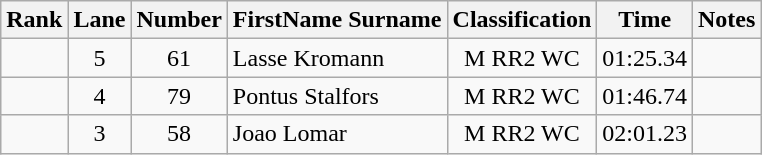<table class="wikitable sortable" style="text-align:center">
<tr>
<th>Rank</th>
<th>Lane</th>
<th>Number</th>
<th>FirstName Surname</th>
<th>Classification</th>
<th>Time</th>
<th>Notes</th>
</tr>
<tr>
<td></td>
<td>5</td>
<td>61</td>
<td style="text-align:left"> Lasse Kromann</td>
<td>M RR2 WC</td>
<td>01:25.34</td>
<td></td>
</tr>
<tr>
<td></td>
<td>4</td>
<td>79</td>
<td style="text-align:left"> Pontus Stalfors</td>
<td>M RR2 WC</td>
<td>01:46.74</td>
<td></td>
</tr>
<tr>
<td></td>
<td>3</td>
<td>58</td>
<td style="text-align:left"> Joao Lomar</td>
<td>M RR2 WC</td>
<td>02:01.23</td>
<td></td>
</tr>
</table>
